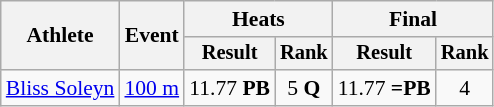<table class="wikitable" style="font-size:90%">
<tr>
<th rowspan=2>Athlete</th>
<th rowspan=2>Event</th>
<th colspan=2>Heats</th>
<th colspan=2>Final</th>
</tr>
<tr style="font-size:95%">
<th>Result</th>
<th>Rank</th>
<th>Result</th>
<th>Rank</th>
</tr>
<tr align=center>
<td align=left><a href='#'>Bliss Soleyn</a></td>
<td align=left><a href='#'>100 m</a></td>
<td>11.77 <strong>PB</strong></td>
<td>5 <strong>Q</strong></td>
<td>11.77 <strong>=PB</strong></td>
<td>4</td>
</tr>
</table>
